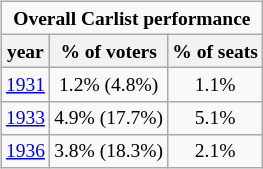<table class=wikitable style="text-align:center; font-size:13px; float:left; margin:5px">
<tr style="font-size: small;">
<td colspan="12" style="text-align:center;"><strong>Overall Carlist performance</strong></td>
</tr>
<tr>
<th>year</th>
<th>% of voters</th>
<th>% of seats</th>
</tr>
<tr>
<td><a href='#'>1931</a></td>
<td>1.2% (4.8%)</td>
<td>1.1%</td>
</tr>
<tr>
<td><a href='#'>1933</a></td>
<td>4.9% (17.7%)</td>
<td>5.1%</td>
</tr>
<tr>
<td><a href='#'>1936</a></td>
<td>3.8% (18.3%)</td>
<td>2.1%</td>
</tr>
</table>
